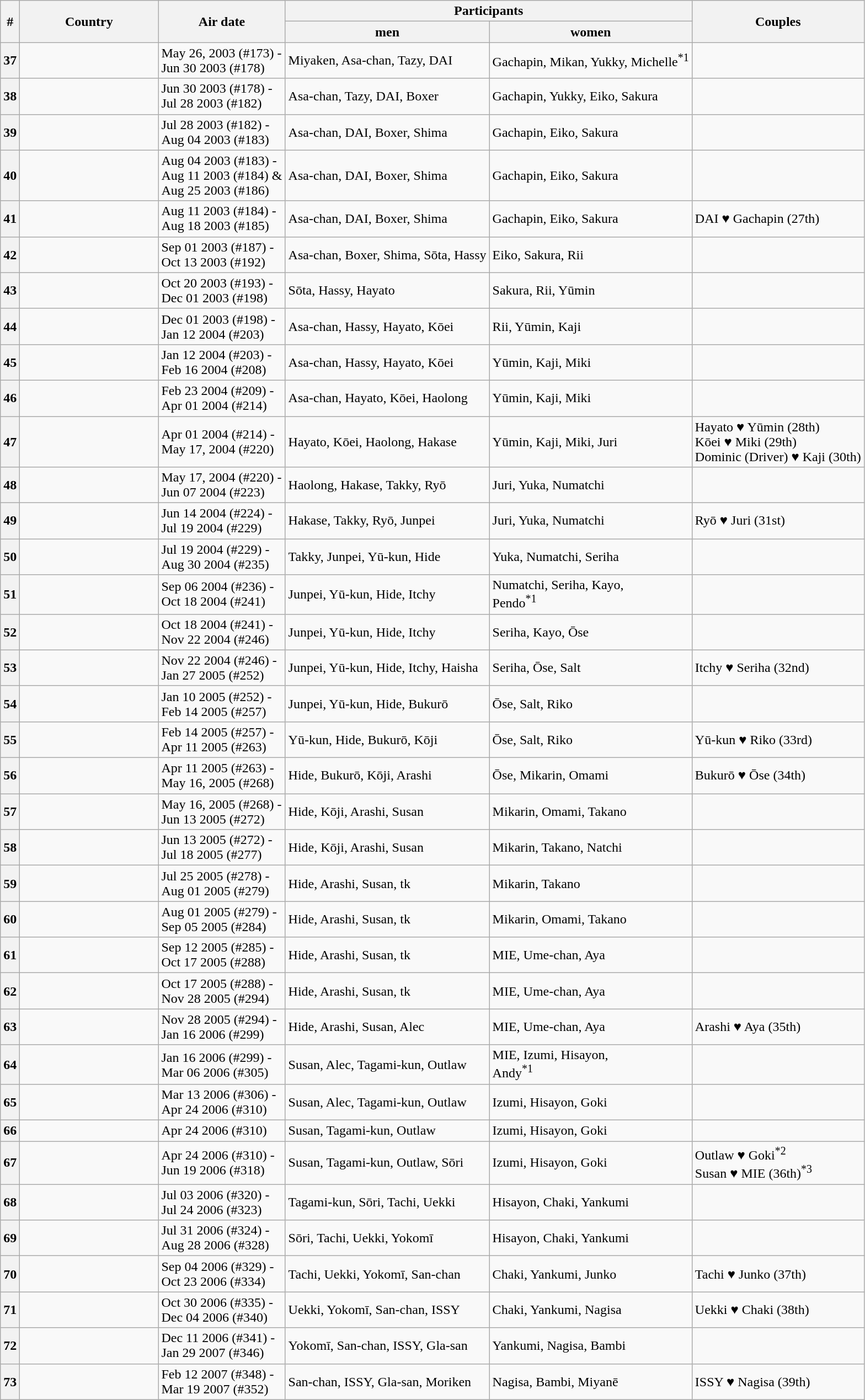<table class="wikitable">
<tr>
<th rowspan="2">#</th>
<th rowspan="2" style="width:10em;">Country</th>
<th rowspan="2">Air date</th>
<th colspan="2">Participants</th>
<th rowspan="2">Couples</th>
</tr>
<tr>
<th>men</th>
<th>women</th>
</tr>
<tr>
<th>37</th>
<td></td>
<td style="white-space:nowrap;">May 26, 2003 (#173) -<br>Jun 30 2003 (#178)</td>
<td>Miyaken, Asa-chan, Tazy, DAI</td>
<td>Gachapin, Mikan, Yukky, Michelle<sup>*1</sup></td>
<td></td>
</tr>
<tr>
<th>38</th>
<td></td>
<td style="white-space:nowrap;">Jun 30 2003 (#178) -<br>Jul 28 2003 (#182)</td>
<td>Asa-chan, Tazy, DAI, Boxer</td>
<td>Gachapin, Yukky, Eiko, Sakura</td>
<td></td>
</tr>
<tr>
<th>39</th>
<td></td>
<td style="white-space:nowrap;">Jul 28 2003 (#182) -<br>Aug 04 2003 (#183)</td>
<td>Asa-chan, DAI, Boxer, Shima</td>
<td>Gachapin, Eiko, Sakura</td>
<td></td>
</tr>
<tr>
<th>40</th>
<td></td>
<td style="white-space:nowrap;">Aug 04 2003 (#183) -<br>Aug 11 2003 (#184) &<br>Aug 25 2003 (#186)</td>
<td>Asa-chan, DAI, Boxer, Shima</td>
<td>Gachapin, Eiko, Sakura</td>
<td></td>
</tr>
<tr>
<th>41</th>
<td></td>
<td style="white-space:nowrap;">Aug 11 2003 (#184) -<br>Aug 18 2003 (#185)</td>
<td>Asa-chan, DAI, Boxer, Shima</td>
<td>Gachapin, Eiko, Sakura</td>
<td>DAI ♥ Gachapin (27th)</td>
</tr>
<tr>
<th>42</th>
<td></td>
<td style="white-space:nowrap;">Sep 01 2003 (#187) -<br>Oct 13 2003 (#192)</td>
<td>Asa-chan, Boxer, Shima, Sōta, Hassy</td>
<td>Eiko, Sakura, Rii</td>
<td></td>
</tr>
<tr>
<th>43</th>
<td></td>
<td style="white-space:nowrap;">Oct 20 2003 (#193) -<br>Dec 01 2003 (#198)</td>
<td>Sōta, Hassy, Hayato</td>
<td>Sakura, Rii, Yūmin</td>
<td></td>
</tr>
<tr>
<th>44</th>
<td></td>
<td style="white-space:nowrap;">Dec 01 2003 (#198) -<br>Jan 12 2004 (#203)</td>
<td>Asa-chan, Hassy, Hayato, Kōei</td>
<td>Rii, Yūmin, Kaji</td>
<td></td>
</tr>
<tr>
<th>45</th>
<td></td>
<td style="white-space:nowrap;">Jan 12 2004 (#203) -<br>Feb 16 2004 (#208)</td>
<td>Asa-chan, Hassy, Hayato, Kōei</td>
<td>Yūmin, Kaji, Miki</td>
<td></td>
</tr>
<tr>
<th>46</th>
<td></td>
<td style="white-space:nowrap;">Feb 23 2004 (#209) -<br>Apr 01 2004 (#214)</td>
<td>Asa-chan, Hayato, Kōei, Haolong</td>
<td>Yūmin, Kaji, Miki</td>
<td></td>
</tr>
<tr>
<th>47</th>
<td></td>
<td style="white-space:nowrap;">Apr 01 2004 (#214) -<br>May 17, 2004 (#220)</td>
<td>Hayato, Kōei, Haolong, Hakase</td>
<td>Yūmin, Kaji, Miki, Juri</td>
<td>Hayato ♥ Yūmin (28th)<br>Kōei ♥ Miki (29th)<br>Dominic (Driver) ♥ Kaji (30th)</td>
</tr>
<tr>
<th>48</th>
<td></td>
<td style="white-space:nowrap;">May 17, 2004 (#220) -<br>Jun 07 2004 (#223)</td>
<td>Haolong, Hakase, Takky, Ryō</td>
<td>Juri, Yuka, Numatchi</td>
<td></td>
</tr>
<tr>
<th>49</th>
<td></td>
<td style="white-space:nowrap;">Jun 14 2004 (#224) -<br>Jul 19 2004 (#229)</td>
<td>Hakase, Takky, Ryō, Junpei</td>
<td>Juri, Yuka, Numatchi</td>
<td>Ryō ♥ Juri (31st)</td>
</tr>
<tr>
<th>50</th>
<td></td>
<td style="white-space:nowrap;">Jul 19 2004 (#229) -<br>Aug 30 2004 (#235)</td>
<td>Takky, Junpei, Yū-kun, Hide</td>
<td>Yuka, Numatchi, Seriha</td>
<td></td>
</tr>
<tr>
<th>51</th>
<td></td>
<td style="white-space:nowrap;">Sep 06 2004 (#236) -<br>Oct 18 2004 (#241)</td>
<td>Junpei, Yū-kun, Hide, Itchy</td>
<td>Numatchi, Seriha, Kayo,<br>Pendo<sup>*1</sup></td>
<td></td>
</tr>
<tr>
<th>52</th>
<td></td>
<td style="white-space:nowrap;">Oct 18 2004 (#241) -<br>Nov 22 2004 (#246)</td>
<td>Junpei, Yū-kun, Hide, Itchy</td>
<td>Seriha, Kayo, Ōse</td>
<td></td>
</tr>
<tr>
<th>53</th>
<td></td>
<td style="white-space:nowrap;">Nov 22 2004 (#246) -<br>Jan 27 2005 (#252)</td>
<td>Junpei, Yū-kun, Hide, Itchy, Haisha</td>
<td>Seriha, Ōse, Salt</td>
<td>Itchy ♥ Seriha (32nd)</td>
</tr>
<tr>
<th>54</th>
<td></td>
<td style="white-space:nowrap;">Jan 10 2005 (#252) -<br>Feb 14 2005 (#257)</td>
<td>Junpei, Yū-kun, Hide, Bukurō</td>
<td>Ōse, Salt, Riko</td>
<td></td>
</tr>
<tr>
<th>55</th>
<td></td>
<td style="white-space:nowrap;">Feb 14 2005 (#257) -<br>Apr 11 2005 (#263)</td>
<td>Yū-kun, Hide, Bukurō, Kōji</td>
<td>Ōse, Salt, Riko</td>
<td>Yū-kun ♥ Riko (33rd)</td>
</tr>
<tr>
<th>56</th>
<td></td>
<td style="white-space:nowrap;">Apr 11 2005 (#263) -<br>May 16, 2005 (#268)</td>
<td>Hide, Bukurō, Kōji, Arashi</td>
<td>Ōse, Mikarin, Omami</td>
<td>Bukurō ♥ Ōse (34th)</td>
</tr>
<tr>
<th>57</th>
<td></td>
<td style="white-space:nowrap;">May 16, 2005 (#268) -<br>Jun 13 2005 (#272)</td>
<td>Hide, Kōji, Arashi, Susan</td>
<td>Mikarin, Omami, Takano</td>
<td></td>
</tr>
<tr>
<th>58</th>
<td style="width:10em;"></td>
<td style="white-space:nowrap;">Jun 13 2005 (#272) -<br>Jul 18 2005 (#277)</td>
<td>Hide, Kōji, Arashi, Susan</td>
<td>Mikarin, Takano, Natchi</td>
<td></td>
</tr>
<tr>
<th>59</th>
<td></td>
<td style="white-space:nowrap;">Jul 25 2005 (#278) -<br>Aug 01 2005 (#279)</td>
<td>Hide, Arashi, Susan, tk</td>
<td>Mikarin, Takano</td>
<td></td>
</tr>
<tr>
<th>60</th>
<td></td>
<td style="white-space:nowrap;">Aug 01 2005 (#279) -<br>Sep 05 2005 (#284)</td>
<td>Hide, Arashi, Susan, tk</td>
<td>Mikarin, Omami, Takano</td>
<td></td>
</tr>
<tr>
<th>61</th>
<td></td>
<td style="white-space:nowrap;">Sep 12 2005 (#285) -<br>Oct 17 2005 (#288)</td>
<td>Hide, Arashi, Susan, tk</td>
<td>MIE, Ume-chan, Aya</td>
<td></td>
</tr>
<tr>
<th>62</th>
<td></td>
<td style="white-space:nowrap;">Oct 17 2005 (#288) -<br>Nov 28 2005 (#294)</td>
<td>Hide, Arashi, Susan, tk</td>
<td>MIE, Ume-chan, Aya</td>
<td></td>
</tr>
<tr>
<th>63</th>
<td></td>
<td style="white-space:nowrap;">Nov 28 2005 (#294) -<br>Jan 16 2006 (#299)</td>
<td>Hide, Arashi, Susan, Alec</td>
<td>MIE, Ume-chan, Aya</td>
<td>Arashi ♥ Aya (35th)</td>
</tr>
<tr>
<th>64</th>
<td></td>
<td style="white-space:nowrap;">Jan 16 2006 (#299) -<br>Mar 06 2006 (#305)</td>
<td>Susan, Alec, Tagami-kun, Outlaw</td>
<td>MIE, Izumi, Hisayon,<br>Andy<sup>*1</sup></td>
<td></td>
</tr>
<tr>
<th>65</th>
<td></td>
<td style="white-space:nowrap;">Mar 13 2006 (#306) -<br>Apr 24 2006 (#310)</td>
<td>Susan, Alec, Tagami-kun, Outlaw</td>
<td>Izumi, Hisayon, Goki</td>
<td></td>
</tr>
<tr>
<th>66</th>
<td></td>
<td style="white-space:nowrap;">Apr 24 2006 (#310)</td>
<td>Susan, Tagami-kun, Outlaw</td>
<td>Izumi, Hisayon, Goki</td>
<td></td>
</tr>
<tr>
<th>67</th>
<td></td>
<td style="white-space:nowrap;">Apr 24 2006 (#310) -<br>Jun 19 2006 (#318)</td>
<td>Susan, Tagami-kun, Outlaw, Sōri</td>
<td>Izumi, Hisayon, Goki</td>
<td>Outlaw ♥ Goki<sup>*2</sup><br>Susan ♥ MIE (36th)<sup>*3</sup></td>
</tr>
<tr>
<th>68</th>
<td></td>
<td style="white-space:nowrap;">Jul 03 2006 (#320) -<br>Jul 24 2006 (#323)</td>
<td>Tagami-kun, Sōri, Tachi, Uekki</td>
<td>Hisayon, Chaki, Yankumi</td>
<td></td>
</tr>
<tr>
<th>69</th>
<td style="width:10em;"></td>
<td style="white-space:nowrap;">Jul 31 2006 (#324) -<br>Aug 28 2006 (#328)</td>
<td>Sōri, Tachi, Uekki, Yokomī</td>
<td>Hisayon, Chaki, Yankumi</td>
<td></td>
</tr>
<tr>
<th>70</th>
<td></td>
<td style="white-space:nowrap;">Sep 04 2006 (#329) -<br>Oct 23 2006 (#334)</td>
<td>Tachi, Uekki, Yokomī, San-chan</td>
<td>Chaki, Yankumi, Junko</td>
<td>Tachi ♥ Junko (37th)</td>
</tr>
<tr>
<th>71</th>
<td></td>
<td style="white-space:nowrap;">Oct 30 2006 (#335) -<br>Dec 04 2006 (#340)</td>
<td>Uekki, Yokomī, San-chan, ISSY</td>
<td>Chaki, Yankumi, Nagisa</td>
<td>Uekki ♥ Chaki (38th)</td>
</tr>
<tr>
<th>72</th>
<td></td>
<td style="white-space:nowrap;">Dec 11 2006 (#341) -<br>Jan 29 2007 (#346)</td>
<td>Yokomī, San-chan, ISSY, Gla-san</td>
<td>Yankumi, Nagisa, Bambi</td>
<td></td>
</tr>
<tr>
<th>73</th>
<td></td>
<td style="white-space:nowrap;">Feb 12 2007 (#348) -<br>Mar 19 2007 (#352)</td>
<td>San-chan, ISSY, Gla-san, Moriken</td>
<td>Nagisa, Bambi, Miyanē</td>
<td>ISSY ♥ Nagisa (39th)</td>
</tr>
</table>
